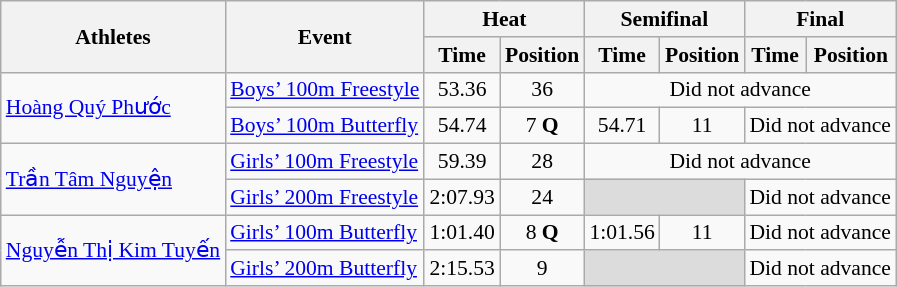<table class="wikitable" border="1" style="font-size:90%">
<tr>
<th rowspan=2>Athletes</th>
<th rowspan=2>Event</th>
<th colspan=2>Heat</th>
<th colspan=2>Semifinal</th>
<th colspan=2>Final</th>
</tr>
<tr>
<th>Time</th>
<th>Position</th>
<th>Time</th>
<th>Position</th>
<th>Time</th>
<th>Position</th>
</tr>
<tr>
<td rowspan=2><a href='#'>Hoàng Quý Phước</a></td>
<td><a href='#'>Boys’ 100m Freestyle</a></td>
<td align=center>53.36</td>
<td align=center>36</td>
<td colspan="4" align=center>Did not advance</td>
</tr>
<tr>
<td><a href='#'>Boys’ 100m Butterfly</a></td>
<td align=center>54.74</td>
<td align=center>7 <strong>Q</strong></td>
<td align=center>54.71</td>
<td align=center>11</td>
<td colspan="2" align=center>Did not advance</td>
</tr>
<tr>
<td rowspan=2><a href='#'>Trần Tâm Nguyện</a></td>
<td><a href='#'>Girls’ 100m Freestyle</a></td>
<td align=center>59.39</td>
<td align=center>28</td>
<td colspan="4" align=center>Did not advance</td>
</tr>
<tr>
<td><a href='#'>Girls’ 200m Freestyle</a></td>
<td align=center>2:07.93</td>
<td align=center>24</td>
<td colspan=2 bgcolor=#DCDCDC></td>
<td colspan="2" align=center>Did not advance</td>
</tr>
<tr>
<td rowspan=2><a href='#'>Nguyễn Thị Kim Tuyến</a></td>
<td><a href='#'>Girls’ 100m Butterfly</a></td>
<td align=center>1:01.40</td>
<td align=center>8 <strong>Q</strong></td>
<td align=center>1:01.56</td>
<td align=center>11</td>
<td colspan="2" align=center>Did not advance</td>
</tr>
<tr>
<td><a href='#'>Girls’ 200m Butterfly</a></td>
<td align=center>2:15.53</td>
<td align=center>9</td>
<td colspan=2 bgcolor=#DCDCDC></td>
<td colspan="2" align=center>Did not advance</td>
</tr>
</table>
